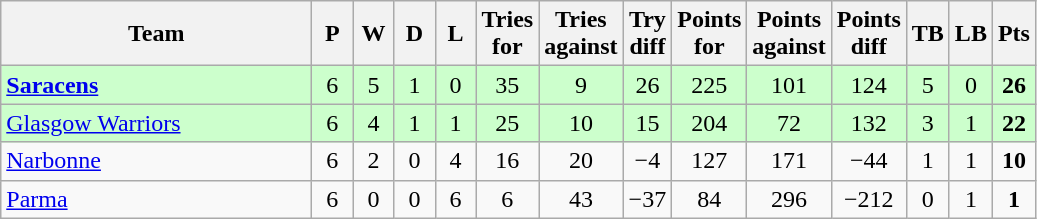<table class="wikitable" style="text-align:center">
<tr>
<th width="200">Team</th>
<th width="20">P</th>
<th width="20">W</th>
<th width="20">D</th>
<th width="20">L</th>
<th width="20">Tries for</th>
<th width="20">Tries against</th>
<th width="20">Try diff</th>
<th width="20">Points for</th>
<th width="20">Points against</th>
<th width="25">Points diff</th>
<th width="20">TB</th>
<th width="20">LB</th>
<th width="20">Pts</th>
</tr>
<tr bgcolor="#ccffcc">
<td align=left> <strong><a href='#'>Saracens</a></strong></td>
<td>6</td>
<td>5</td>
<td>1</td>
<td>0</td>
<td>35</td>
<td>9</td>
<td>26</td>
<td>225</td>
<td>101</td>
<td>124</td>
<td>5</td>
<td>0</td>
<td><strong>26</strong></td>
</tr>
<tr bgcolor="#ccffcc">
<td align=left> <a href='#'>Glasgow Warriors</a></td>
<td>6</td>
<td>4</td>
<td>1</td>
<td>1</td>
<td>25</td>
<td>10</td>
<td>15</td>
<td>204</td>
<td>72</td>
<td>132</td>
<td>3</td>
<td>1</td>
<td><strong>22</strong></td>
</tr>
<tr>
<td align=left> <a href='#'>Narbonne</a></td>
<td>6</td>
<td>2</td>
<td>0</td>
<td>4</td>
<td>16</td>
<td>20</td>
<td>−4</td>
<td>127</td>
<td>171</td>
<td>−44</td>
<td>1</td>
<td>1</td>
<td><strong>10</strong></td>
</tr>
<tr>
<td align=left> <a href='#'>Parma</a></td>
<td>6</td>
<td>0</td>
<td>0</td>
<td>6</td>
<td>6</td>
<td>43</td>
<td>−37</td>
<td>84</td>
<td>296</td>
<td>−212</td>
<td>0</td>
<td>1</td>
<td><strong>1</strong></td>
</tr>
</table>
